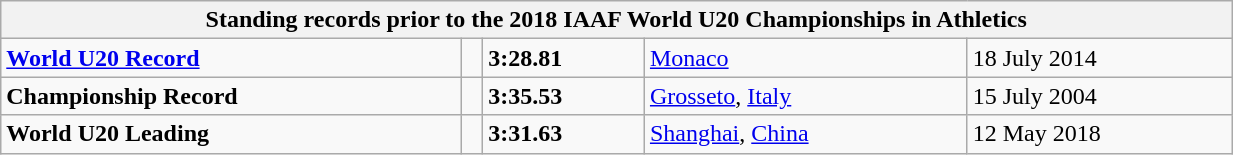<table class="wikitable" width=65%>
<tr>
<th colspan="5">Standing records prior to the 2018 IAAF World U20 Championships in Athletics</th>
</tr>
<tr>
<td><strong><a href='#'>World U20 Record</a></strong></td>
<td></td>
<td><strong>3:28.81</strong></td>
<td><a href='#'>Monaco</a></td>
<td>18 July 2014</td>
</tr>
<tr>
<td><strong>Championship Record</strong></td>
<td></td>
<td><strong>3:35.53</strong></td>
<td><a href='#'>Grosseto</a>, <a href='#'>Italy</a></td>
<td>15 July 2004</td>
</tr>
<tr>
<td><strong>World U20 Leading</strong></td>
<td></td>
<td><strong>3:31.63</strong></td>
<td><a href='#'>Shanghai</a>, <a href='#'>China</a></td>
<td>12 May 2018</td>
</tr>
</table>
